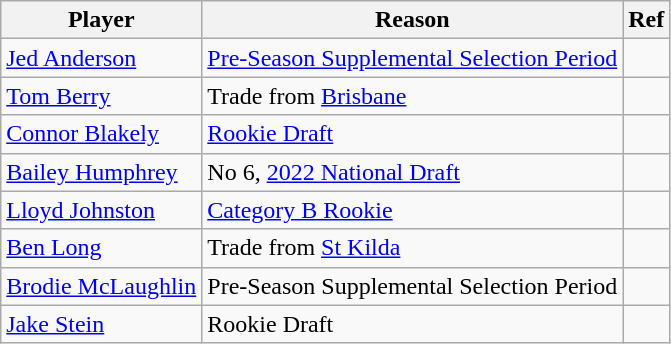<table class="wikitable">
<tr>
<th>Player</th>
<th>Reason</th>
<th>Ref</th>
</tr>
<tr>
<td><a href='#'>Jed Anderson</a></td>
<td><a href='#'>Pre-Season Supplemental Selection Period</a></td>
<td></td>
</tr>
<tr>
<td><a href='#'>Tom Berry</a></td>
<td>Trade from <a href='#'>Brisbane</a></td>
<td></td>
</tr>
<tr>
<td><a href='#'>Connor Blakely</a></td>
<td><a href='#'>Rookie Draft</a></td>
<td></td>
</tr>
<tr>
<td><a href='#'>Bailey Humphrey</a></td>
<td>No 6, <a href='#'>2022 National Draft</a></td>
<td></td>
</tr>
<tr>
<td><a href='#'>Lloyd Johnston</a></td>
<td><a href='#'>Category B Rookie</a></td>
<td></td>
</tr>
<tr>
<td><a href='#'>Ben Long</a></td>
<td>Trade from <a href='#'>St Kilda</a></td>
<td></td>
</tr>
<tr>
<td><a href='#'>Brodie McLaughlin</a></td>
<td>Pre-Season Supplemental Selection Period</td>
<td></td>
</tr>
<tr>
<td><a href='#'>Jake Stein</a></td>
<td>Rookie Draft</td>
<td></td>
</tr>
</table>
